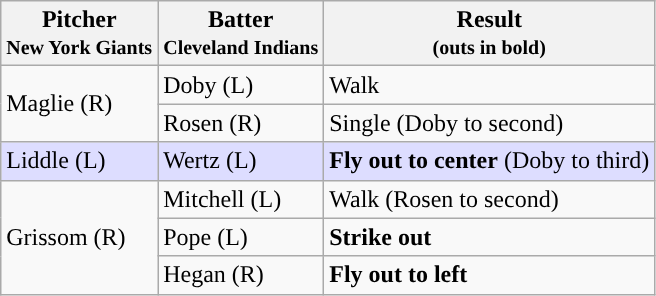<table class="wikitable plainrowheaders" style="text-align:left">
<tr>
<th scope="col">Pitcher<br><small>New York Giants</small></th>
<th scope="col">Batter<br><small>Cleveland Indians</small></th>
<th scope="col">Result<br><small>(outs in bold)</small></th>
</tr>
<tr>
<td rowspan=2>Maglie (R)</td>
<td>Doby (L)</td>
<td>Walk</td>
</tr>
<tr>
<td>Rosen (R)</td>
<td>Single (Doby to second)</td>
</tr>
<tr>
<td style="background:#ddf;">Liddle (L)</td>
<td style="background:#ddf;">Wertz (L)</td>
<td style="background:#ddf;"><strong>Fly out to center</strong> (Doby to third)</td>
</tr>
<tr>
<td rowspan=3>Grissom (R)</td>
<td>Mitchell (L)</td>
<td>Walk (Rosen to second)</td>
</tr>
<tr>
<td>Pope (L)</td>
<td><strong>Strike out</strong></td>
</tr>
<tr>
<td>Hegan (R)</td>
<td><strong>Fly out to left</strong></td>
</tr>
</table>
